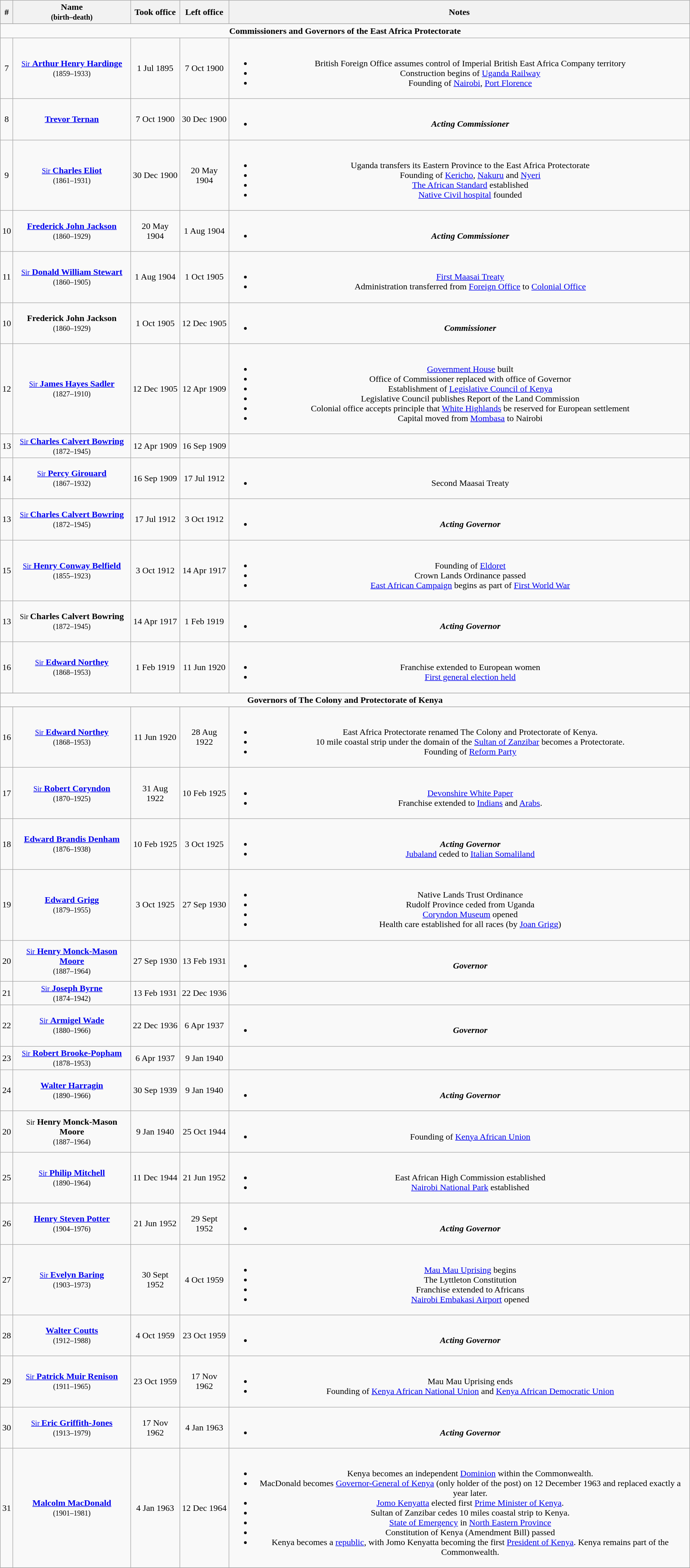<table class="wikitable" width="100%" style="text-align:center;">
<tr>
<th>#</th>
<th>Name<br><small>(birth–death)</small></th>
<th>Took office</th>
<th>Left office</th>
<th>Notes</th>
</tr>
<tr>
</tr>
<tr align=center>
<td colspan="7"><strong>Commissioners and Governors of the East Africa Protectorate</strong></td>
</tr>
<tr align=center>
<td>7</td>
<td><a href='#'><small>Sir</small> <strong>Arthur Henry Hardinge</strong></a><br><small>(1859–1933)</small></td>
<td>1 Jul 1895</td>
<td>7 Oct 1900</td>
<td><br><ul><li>British Foreign Office assumes control of Imperial British East Africa Company territory</li><li>Construction begins of <a href='#'>Uganda Railway</a></li><li>Founding of <a href='#'>Nairobi</a>, <a href='#'>Port Florence</a></li></ul></td>
</tr>
<tr>
<td>8</td>
<td><strong><a href='#'>Trevor Ternan</a></strong></td>
<td>7 Oct 1900</td>
<td>30 Dec 1900</td>
<td><br><ul><li><strong><em>Acting Commissioner</em></strong></li></ul></td>
</tr>
<tr>
<td>9</td>
<td><a href='#'><small>Sir</small> <strong>Charles Eliot</strong></a><br><small>(1861–1931)</small></td>
<td>30 Dec 1900</td>
<td>20 May 1904</td>
<td><br><ul><li>Uganda transfers its Eastern Province to the East Africa Protectorate</li><li>Founding of <a href='#'>Kericho</a>, <a href='#'>Nakuru</a> and <a href='#'>Nyeri</a></li><li><a href='#'>The African Standard</a> established</li><li><a href='#'>Native Civil hospital</a> founded</li></ul></td>
</tr>
<tr>
<td>10</td>
<td><strong><a href='#'>Frederick John Jackson</a></strong><br><small>(1860–1929)</small></td>
<td>20 May 1904</td>
<td>1 Aug 1904</td>
<td><br><ul><li><strong><em>Acting Commissioner</em></strong></li></ul></td>
</tr>
<tr>
<td>11</td>
<td><a href='#'><small>Sir</small> <strong>Donald William Stewart</strong></a><br><small>(1860–1905)</small></td>
<td>1 Aug 1904</td>
<td>1 Oct 1905</td>
<td><br><ul><li><a href='#'>First Maasai Treaty</a></li><li>Administration transferred from <a href='#'>Foreign Office</a> to <a href='#'>Colonial Office</a></li></ul></td>
</tr>
<tr>
<td>10</td>
<td><strong>Frederick John Jackson</strong><br><small>(1860–1929)</small></td>
<td>1 Oct 1905</td>
<td>12 Dec 1905</td>
<td><br><ul><li><strong><em>Commissioner</em></strong></li></ul></td>
</tr>
<tr>
<td>12</td>
<td><a href='#'><small>Sir</small> <strong>James Hayes Sadler</strong></a><br><small>(1827–1910)</small></td>
<td>12 Dec 1905</td>
<td>12 Apr 1909</td>
<td><br><ul><li><a href='#'>Government House</a> built</li><li>Office of Commissioner replaced with office of Governor</li><li>Establishment of <a href='#'>Legislative Council of Kenya</a></li><li>Legislative Council publishes Report of the Land Commission</li><li>Colonial office accepts principle that <a href='#'>White Highlands</a> be reserved for European settlement</li><li>Capital moved from <a href='#'>Mombasa</a> to Nairobi</li></ul></td>
</tr>
<tr>
<td>13</td>
<td><a href='#'><small>Sir </small> <strong>Charles Calvert Bowring</strong></a><br><small>(1872–1945)</small></td>
<td>12 Apr 1909</td>
<td>16 Sep 1909</td>
<td></td>
</tr>
<tr>
<td>14</td>
<td><a href='#'><small>Sir</small> <strong>Percy Girouard</strong></a><br><small>(1867–1932)</small></td>
<td>16 Sep 1909</td>
<td>17 Jul 1912</td>
<td><br><ul><li>Second Maasai Treaty</li></ul></td>
</tr>
<tr>
<td>13</td>
<td><a href='#'><small>Sir </small> <strong>Charles Calvert Bowring</strong></a><br><small>(1872–1945)</small></td>
<td>17 Jul 1912</td>
<td>3 Oct 1912</td>
<td><br><ul><li><strong><em>Acting Governor</em></strong></li></ul></td>
</tr>
<tr>
<td>15</td>
<td><a href='#'><small>Sir</small> <strong>Henry Conway Belfield</strong></a><br><small>(1855–1923)</small></td>
<td>3 Oct 1912</td>
<td>14 Apr 1917</td>
<td><br><ul><li>Founding of <a href='#'>Eldoret</a></li><li>Crown Lands Ordinance passed</li><li><a href='#'>East African Campaign</a> begins as part of <a href='#'>First World War</a></li></ul></td>
</tr>
<tr>
<td>13</td>
<td><small>Sir </small> <strong>Charles Calvert Bowring</strong><br><small>(1872–1945)</small></td>
<td>14 Apr 1917</td>
<td>1 Feb 1919</td>
<td><br><ul><li><strong><em>Acting Governor</em></strong></li></ul></td>
</tr>
<tr>
<td>16</td>
<td><a href='#'><small>Sir</small> <strong>Edward Northey</strong></a><br><small>(1868–1953)</small></td>
<td>1 Feb 1919</td>
<td>11 Jun 1920</td>
<td><br><ul><li>Franchise extended to European women</li><li><a href='#'>First general election held</a></li></ul></td>
</tr>
<tr>
</tr>
<tr align=center>
<td colspan="7"><strong>Governors of The Colony and Protectorate of Kenya</strong></td>
</tr>
<tr align=center>
</tr>
<tr>
<td>16</td>
<td><a href='#'><small>Sir</small> <strong>Edward Northey</strong></a><br><small>(1868–1953)</small></td>
<td>11 Jun 1920</td>
<td>28 Aug 1922</td>
<td><br><ul><li>East Africa Protectorate renamed The Colony and Protectorate of Kenya.</li><li>10 mile coastal strip under the domain of the <a href='#'>Sultan of Zanzibar</a> becomes a Protectorate.</li><li>Founding of <a href='#'>Reform Party</a></li></ul></td>
</tr>
<tr>
<td>17</td>
<td><a href='#'><small>Sir</small> <strong>Robert Coryndon</strong></a><br><small>(1870–1925)</small></td>
<td>31 Aug 1922</td>
<td>10 Feb 1925</td>
<td><br><ul><li><a href='#'>Devonshire White Paper</a></li><li>Franchise extended to <a href='#'>Indians</a> and <a href='#'>Arabs</a>.</li></ul></td>
</tr>
<tr>
<td>18</td>
<td><strong><a href='#'>Edward Brandis Denham</a></strong><br><small>(1876–1938)</small></td>
<td>10 Feb 1925</td>
<td>3 Oct 1925</td>
<td><br><ul><li><strong><em>Acting Governor</em></strong></li><li><a href='#'>Jubaland</a> ceded to <a href='#'>Italian Somaliland</a></li></ul></td>
</tr>
<tr>
<td>19</td>
<td><a href='#'><strong>Edward Grigg</strong></a><br><small>(1879–1955)</small></td>
<td>3 Oct 1925</td>
<td>27 Sep 1930</td>
<td><br><ul><li>Native Lands Trust Ordinance</li><li>Rudolf Province ceded from Uganda</li><li><a href='#'>Coryndon Museum</a> opened</li><li>Health care established for all races (by <a href='#'>Joan Grigg</a>)</li></ul></td>
</tr>
<tr>
<td>20</td>
<td><a href='#'><small>Sir</small> <strong>Henry Monck-Mason Moore</strong></a><br><small>(1887–1964)</small></td>
<td>27 Sep 1930</td>
<td>13 Feb 1931</td>
<td><br><ul><li><strong><em>Governor</em></strong></li></ul></td>
</tr>
<tr>
<td>21</td>
<td><a href='#'><small>Sir</small> <strong>Joseph Byrne</strong></a><br><small>(1874–1942)</small></td>
<td>13 Feb 1931</td>
<td>22 Dec 1936</td>
<td></td>
</tr>
<tr>
<td>22</td>
<td><a href='#'><small>Sir</small> <strong>Armigel Wade</strong></a><br><small>(1880–1966)</small></td>
<td>22 Dec 1936</td>
<td>6 Apr 1937</td>
<td><br><ul><li><strong><em>Governor</em></strong></li></ul></td>
</tr>
<tr>
<td>23</td>
<td><a href='#'><small>Sir</small> <strong>Robert Brooke-Popham</strong></a><br><small>(1878–1953)</small></td>
<td>6 Apr 1937</td>
<td>9 Jan 1940</td>
<td></td>
</tr>
<tr>
<td>24</td>
<td><strong><a href='#'>Walter Harragin</a></strong><br><small>(1890–1966)</small></td>
<td>30 Sep 1939</td>
<td>9 Jan 1940</td>
<td><br><ul><li><strong><em>Acting Governor</em></strong></li></ul></td>
</tr>
<tr>
<td>20</td>
<td><small>Sir</small> <strong>Henry Monck-Mason Moore</strong><br><small>(1887–1964)</small></td>
<td>9 Jan 1940</td>
<td>25 Oct 1944</td>
<td><br><ul><li>Founding of <a href='#'>Kenya African Union</a></li></ul></td>
</tr>
<tr>
<td>25</td>
<td><a href='#'><small>Sir</small> <strong>Philip Mitchell</strong></a><br><small>(1890–1964)</small></td>
<td>11 Dec 1944</td>
<td>21 Jun 1952</td>
<td><br><ul><li>East African High Commission established</li><li><a href='#'>Nairobi National Park</a> established</li></ul></td>
</tr>
<tr>
<td>26</td>
<td><strong><a href='#'>Henry Steven Potter</a></strong><br><small>(1904–1976)</small></td>
<td>21 Jun 1952</td>
<td>29 Sept 1952</td>
<td><br><ul><li><strong><em>Acting Governor</em></strong></li></ul></td>
</tr>
<tr>
<td>27</td>
<td><a href='#'><small>Sir</small> <strong>Evelyn Baring</strong></a><br><small>(1903–1973)</small></td>
<td>30 Sept 1952</td>
<td>4 Oct 1959</td>
<td><br><ul><li><a href='#'>Mau Mau Uprising</a> begins</li><li>The Lyttleton Constitution</li><li>Franchise extended to Africans</li><li><a href='#'>Nairobi Embakasi Airport</a> opened</li></ul></td>
</tr>
<tr>
<td>28</td>
<td><strong><a href='#'>Walter Coutts</a></strong><br><small>(1912–1988)</small></td>
<td>4 Oct 1959</td>
<td>23 Oct 1959</td>
<td><br><ul><li><strong><em>Acting Governor</em></strong></li></ul></td>
</tr>
<tr>
<td>29</td>
<td><a href='#'><small>Sir</small> <strong>Patrick Muir Renison</strong></a><br><small>(1911–1965)</small></td>
<td>23 Oct 1959</td>
<td>17 Nov 1962</td>
<td><br><ul><li>Mau Mau Uprising ends</li><li>Founding of <a href='#'>Kenya African National Union</a> and <a href='#'>Kenya African Democratic Union</a></li></ul></td>
</tr>
<tr>
<td>30</td>
<td><a href='#'><small>Sir </small><strong>Eric Griffith-Jones</strong></a><br><small>(1913–1979)</small></td>
<td>17 Nov 1962</td>
<td>4 Jan 1963</td>
<td><br><ul><li><strong><em>Acting Governor</em></strong></li></ul></td>
</tr>
<tr>
<td>31</td>
<td><strong><a href='#'>Malcolm MacDonald</a></strong><br><small>(1901–1981)</small></td>
<td>4 Jan 1963</td>
<td>12 Dec 1964</td>
<td><br><ul><li>Kenya becomes an independent <a href='#'>Dominion</a> within the Commonwealth.</li><li>MacDonald becomes <a href='#'>Governor-General of Kenya</a> (only holder of the post) on 12 December 1963 and replaced exactly a year later.</li><li><a href='#'>Jomo Kenyatta</a> elected first <a href='#'>Prime Minister of Kenya</a>.</li><li>Sultan of Zanzibar cedes 10 miles coastal strip to Kenya.</li><li><a href='#'>State of Emergency</a> in <a href='#'>North Eastern Province</a></li><li>Constitution of Kenya (Amendment Bill) passed</li><li>Kenya becomes a <a href='#'>republic</a>, with Jomo Kenyatta becoming the first <a href='#'>President of Kenya</a>. Kenya remains part of the Commonwealth.</li></ul></td>
</tr>
<tr>
</tr>
</table>
